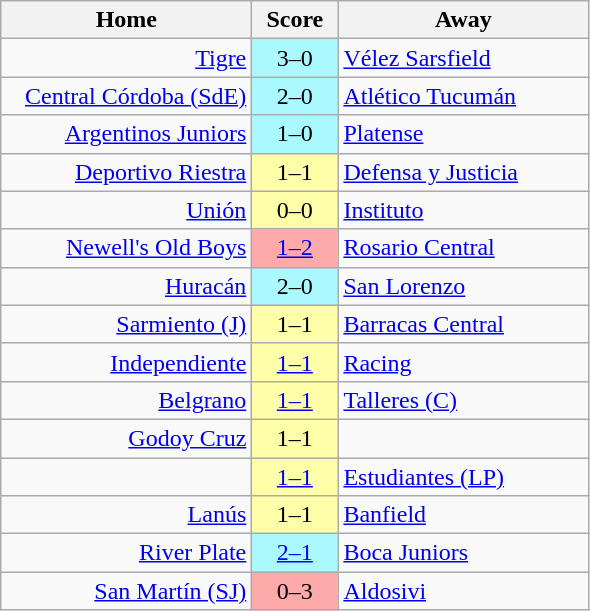<table class="wikitable" style="text-align: center">
<tr>
<th width=160>Home</th>
<th width=50>Score</th>
<th width=160>Away</th>
</tr>
<tr>
<td style="text-align:right"><a href='#'>Tigre</a></td>
<td bgcolor=AAF9FF>3–0</td>
<td style="text-align:left"><a href='#'>Vélez Sarsfield</a></td>
</tr>
<tr>
<td style="text-align:right"><a href='#'>Central Córdoba (SdE)</a></td>
<td bgcolor=AAF9FF>2–0</td>
<td style="text-align:left"><a href='#'>Atlético Tucumán</a></td>
</tr>
<tr>
<td style="text-align:right"><a href='#'>Argentinos Juniors</a></td>
<td bgcolor=AAF9FF>1–0</td>
<td style="text-align:left"><a href='#'>Platense</a></td>
</tr>
<tr>
<td style="text-align:right"><a href='#'>Deportivo Riestra</a></td>
<td bgcolor=FFFFAA>1–1</td>
<td style="text-align:left"><a href='#'>Defensa y Justicia</a></td>
</tr>
<tr>
<td style="text-align:right"><a href='#'>Unión</a></td>
<td bgcolor=FFFFAA>0–0</td>
<td style="text-align:left"><a href='#'>Instituto</a></td>
</tr>
<tr>
<td style="text-align:right"><a href='#'>Newell's Old Boys</a></td>
<td bgcolor=FFAAAA><a href='#'>1–2</a></td>
<td style="text-align:left"><a href='#'>Rosario Central</a></td>
</tr>
<tr>
<td style="text-align:right"><a href='#'>Huracán</a></td>
<td bgcolor=AAF9FF>2–0</td>
<td style="text-align:left"><a href='#'>San Lorenzo</a></td>
</tr>
<tr>
<td style="text-align:right"><a href='#'>Sarmiento (J)</a></td>
<td bgcolor=FFFFAA>1–1</td>
<td style="text-align:left"><a href='#'>Barracas Central</a></td>
</tr>
<tr>
<td style="text-align:right"><a href='#'>Independiente</a></td>
<td bgcolor=FFFFAA><a href='#'>1–1</a></td>
<td style="text-align:left"><a href='#'>Racing</a></td>
</tr>
<tr>
<td style="text-align:right"><a href='#'>Belgrano</a></td>
<td bgcolor=FFFFAA><a href='#'>1–1</a></td>
<td style="text-align:left"><a href='#'>Talleres (C)</a></td>
</tr>
<tr>
<td style="text-align:right"><a href='#'>Godoy Cruz</a></td>
<td bgcolor=FFFFAA>1–1</td>
<td style="text-align:left"></td>
</tr>
<tr>
<td style="text-align:right"></td>
<td bgcolor=FFFFAA><a href='#'>1–1</a></td>
<td style="text-align:left"><a href='#'>Estudiantes (LP)</a></td>
</tr>
<tr>
<td style="text-align:right"><a href='#'>Lanús</a></td>
<td bgcolor=FFFFAA>1–1</td>
<td style="text-align:left"><a href='#'>Banfield</a></td>
</tr>
<tr>
<td style="text-align:right"><a href='#'>River Plate</a></td>
<td bgcolor=AAF9FF><a href='#'>2–1</a></td>
<td style="text-align:left"><a href='#'>Boca Juniors</a></td>
</tr>
<tr>
<td style="text-align:right"><a href='#'>San Martín (SJ)</a></td>
<td bgcolor=FFAAAA>0–3</td>
<td style="text-align:left"><a href='#'>Aldosivi</a></td>
</tr>
</table>
